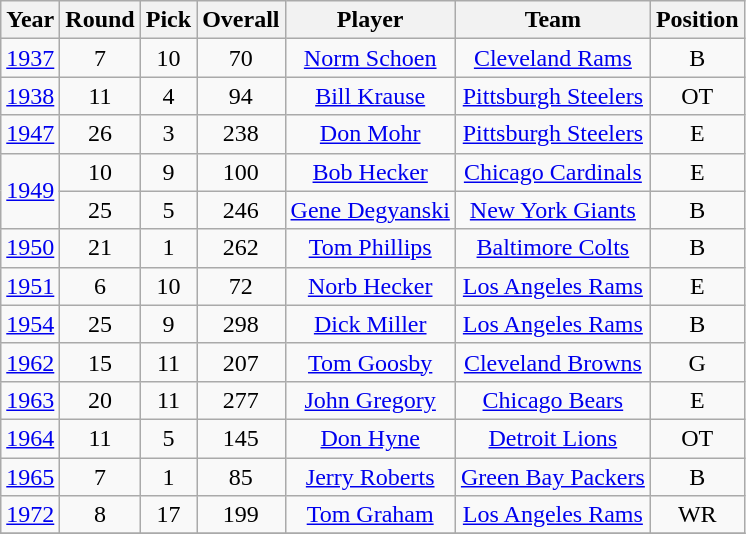<table class="wikitable sortable" style="text-align: center;">
<tr>
<th>Year</th>
<th>Round</th>
<th>Pick</th>
<th>Overall</th>
<th>Player</th>
<th>Team</th>
<th>Position</th>
</tr>
<tr>
<td><a href='#'>1937</a></td>
<td>7</td>
<td>10</td>
<td>70</td>
<td><a href='#'>Norm Schoen</a></td>
<td><a href='#'>Cleveland Rams</a></td>
<td>B</td>
</tr>
<tr>
<td><a href='#'>1938</a></td>
<td>11</td>
<td>4</td>
<td>94</td>
<td><a href='#'>Bill Krause</a></td>
<td><a href='#'>Pittsburgh Steelers</a></td>
<td>OT</td>
</tr>
<tr>
<td><a href='#'>1947</a></td>
<td>26</td>
<td>3</td>
<td>238</td>
<td><a href='#'>Don Mohr</a></td>
<td><a href='#'>Pittsburgh Steelers</a></td>
<td>E</td>
</tr>
<tr>
<td rowspan="2"><a href='#'>1949</a></td>
<td>10</td>
<td>9</td>
<td>100</td>
<td><a href='#'>Bob Hecker</a></td>
<td><a href='#'>Chicago Cardinals</a></td>
<td>E</td>
</tr>
<tr>
<td>25</td>
<td>5</td>
<td>246</td>
<td><a href='#'>Gene Degyanski</a></td>
<td><a href='#'>New York Giants</a></td>
<td>B</td>
</tr>
<tr>
<td><a href='#'>1950</a></td>
<td>21</td>
<td>1</td>
<td>262</td>
<td><a href='#'>Tom Phillips</a></td>
<td><a href='#'>Baltimore Colts</a></td>
<td>B</td>
</tr>
<tr>
<td><a href='#'>1951</a></td>
<td>6</td>
<td>10</td>
<td>72</td>
<td><a href='#'>Norb Hecker</a></td>
<td><a href='#'>Los Angeles Rams</a></td>
<td>E</td>
</tr>
<tr>
<td><a href='#'>1954</a></td>
<td>25</td>
<td>9</td>
<td>298</td>
<td><a href='#'>Dick Miller</a></td>
<td><a href='#'>Los Angeles Rams</a></td>
<td>B</td>
</tr>
<tr>
<td><a href='#'>1962</a></td>
<td>15</td>
<td>11</td>
<td>207</td>
<td><a href='#'>Tom Goosby</a></td>
<td><a href='#'>Cleveland Browns</a></td>
<td>G</td>
</tr>
<tr>
<td><a href='#'>1963</a></td>
<td>20</td>
<td>11</td>
<td>277</td>
<td><a href='#'>John Gregory</a></td>
<td><a href='#'>Chicago Bears</a></td>
<td>E</td>
</tr>
<tr>
<td><a href='#'>1964</a></td>
<td>11</td>
<td>5</td>
<td>145</td>
<td><a href='#'>Don Hyne</a></td>
<td><a href='#'>Detroit Lions</a></td>
<td>OT</td>
</tr>
<tr>
<td><a href='#'>1965</a></td>
<td>7</td>
<td>1</td>
<td>85</td>
<td><a href='#'>Jerry Roberts</a></td>
<td><a href='#'>Green Bay Packers</a></td>
<td>B</td>
</tr>
<tr>
<td><a href='#'>1972</a></td>
<td>8</td>
<td>17</td>
<td>199</td>
<td><a href='#'>Tom Graham</a></td>
<td><a href='#'>Los Angeles Rams</a></td>
<td>WR</td>
</tr>
<tr>
</tr>
</table>
